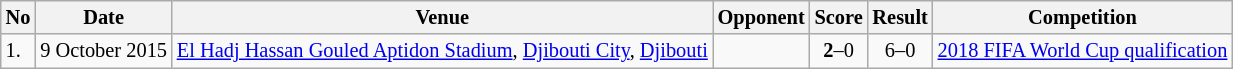<table class="wikitable" style="font-size:85%;">
<tr>
<th>No</th>
<th>Date</th>
<th>Venue</th>
<th>Opponent</th>
<th>Score</th>
<th>Result</th>
<th>Competition</th>
</tr>
<tr>
<td>1.</td>
<td>9 October 2015</td>
<td><a href='#'>El Hadj Hassan Gouled Aptidon Stadium</a>, <a href='#'>Djibouti City</a>, <a href='#'>Djibouti</a></td>
<td></td>
<td align=center><strong>2</strong>–0</td>
<td align=center>6–0</td>
<td><a href='#'>2018 FIFA World Cup qualification</a></td>
</tr>
</table>
